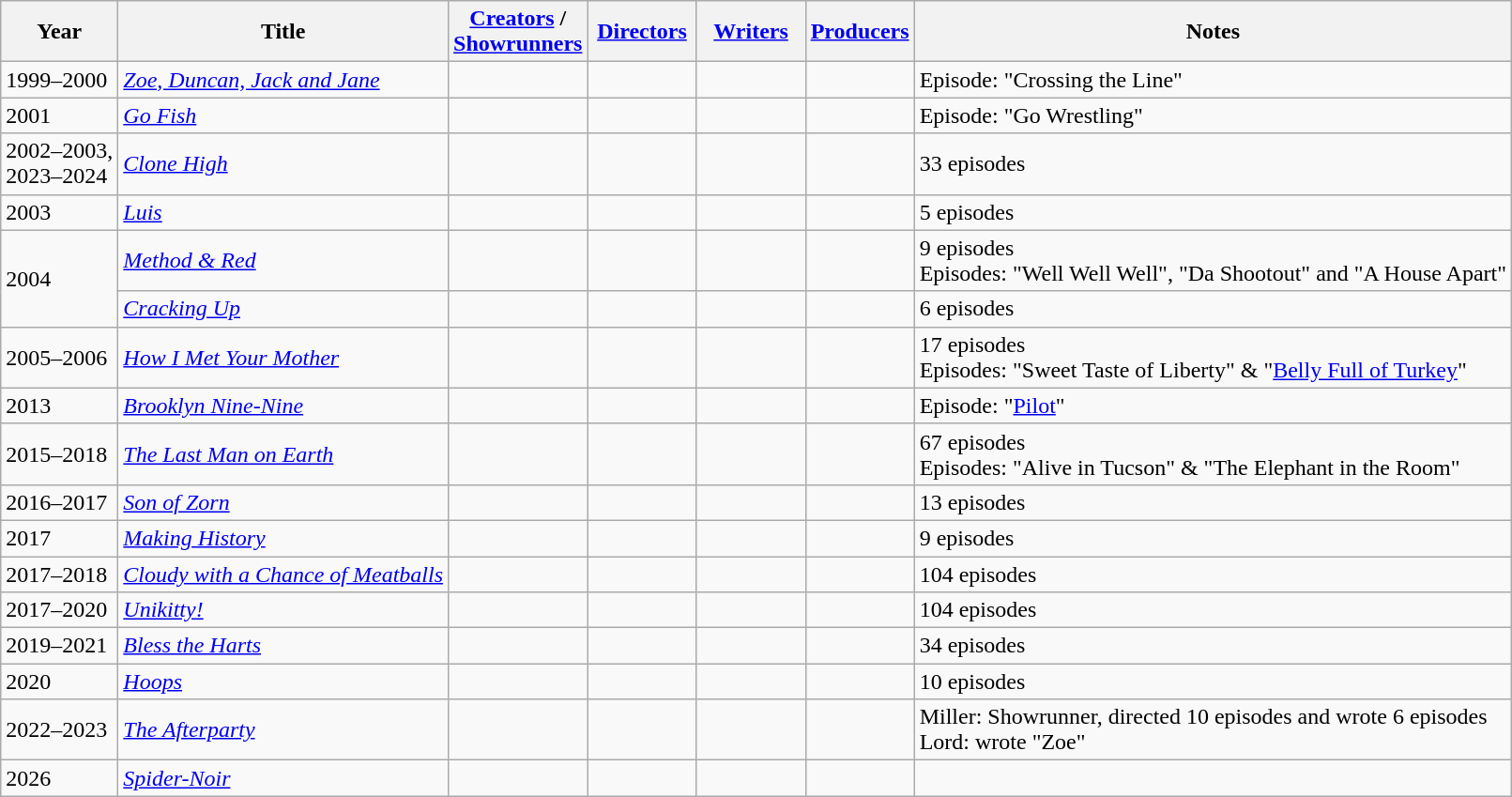<table class="wikitable">
<tr>
<th>Year</th>
<th>Title</th>
<th width="70"><a href='#'>Creators</a> / <a href='#'>Showrunners</a></th>
<th width="70"><a href='#'>Directors</a></th>
<th width="70"><a href='#'>Writers</a></th>
<th width="70"><a href='#'>Producers</a></th>
<th>Notes</th>
</tr>
<tr>
<td>1999–2000</td>
<td><em><a href='#'>Zoe, Duncan, Jack and Jane</a></em></td>
<td></td>
<td></td>
<td></td>
<td></td>
<td>Episode: "Crossing the Line"</td>
</tr>
<tr>
<td>2001</td>
<td><em><a href='#'>Go Fish</a></em></td>
<td></td>
<td></td>
<td></td>
<td></td>
<td>Episode: "Go Wrestling"</td>
</tr>
<tr>
<td>2002–2003,<br>2023–2024</td>
<td><em><a href='#'>Clone High</a></em></td>
<td></td>
<td></td>
<td></td>
<td></td>
<td>33 episodes</td>
</tr>
<tr>
<td>2003</td>
<td><em><a href='#'>Luis</a></em></td>
<td></td>
<td></td>
<td></td>
<td></td>
<td>5 episodes</td>
</tr>
<tr>
<td rowspan="2">2004</td>
<td><em><a href='#'>Method & Red</a></em></td>
<td></td>
<td></td>
<td></td>
<td></td>
<td>9 episodes <br>Episodes: "Well Well Well", "Da Shootout" and "A House Apart"</td>
</tr>
<tr>
<td><em><a href='#'>Cracking Up</a></em></td>
<td></td>
<td></td>
<td></td>
<td></td>
<td>6 episodes</td>
</tr>
<tr>
<td>2005–2006</td>
<td><em><a href='#'>How I Met Your Mother</a></em></td>
<td></td>
<td></td>
<td></td>
<td></td>
<td>17 episodes <br>Episodes: "Sweet Taste of Liberty" & "<a href='#'>Belly Full of Turkey</a>"</td>
</tr>
<tr>
<td>2013</td>
<td><em><a href='#'>Brooklyn Nine-Nine</a></em></td>
<td></td>
<td></td>
<td></td>
<td></td>
<td>Episode: "<a href='#'>Pilot</a>"</td>
</tr>
<tr>
<td>2015–2018</td>
<td><em><a href='#'>The Last Man on Earth</a></em></td>
<td></td>
<td></td>
<td></td>
<td></td>
<td>67 episodes <br>Episodes: "Alive in Tucson" & "The Elephant in the Room"</td>
</tr>
<tr>
<td>2016–2017</td>
<td><em><a href='#'>Son of Zorn</a></em></td>
<td></td>
<td></td>
<td></td>
<td></td>
<td>13 episodes</td>
</tr>
<tr>
<td>2017</td>
<td><em><a href='#'>Making History</a></em></td>
<td></td>
<td></td>
<td></td>
<td></td>
<td>9 episodes</td>
</tr>
<tr>
<td>2017–2018</td>
<td><em><a href='#'>Cloudy with a Chance of Meatballs</a></em></td>
<td></td>
<td></td>
<td></td>
<td></td>
<td>104 episodes</td>
</tr>
<tr>
<td>2017–2020</td>
<td><em><a href='#'>Unikitty!</a></em></td>
<td></td>
<td></td>
<td></td>
<td></td>
<td>104 episodes</td>
</tr>
<tr>
<td>2019–2021</td>
<td><em><a href='#'>Bless the Harts</a></em></td>
<td></td>
<td></td>
<td></td>
<td></td>
<td>34 episodes</td>
</tr>
<tr>
<td>2020</td>
<td><em><a href='#'>Hoops</a></em></td>
<td></td>
<td></td>
<td></td>
<td></td>
<td>10 episodes</td>
</tr>
<tr>
<td>2022–2023</td>
<td><em><a href='#'>The Afterparty</a></em></td>
<td></td>
<td></td>
<td></td>
<td></td>
<td>Miller: Showrunner, directed 10 episodes and wrote 6 episodes<br>Lord: wrote "Zoe"</td>
</tr>
<tr>
<td>2026</td>
<td><em><a href='#'>Spider-Noir</a></em></td>
<td></td>
<td></td>
<td></td>
<td></td>
<td></td>
</tr>
</table>
